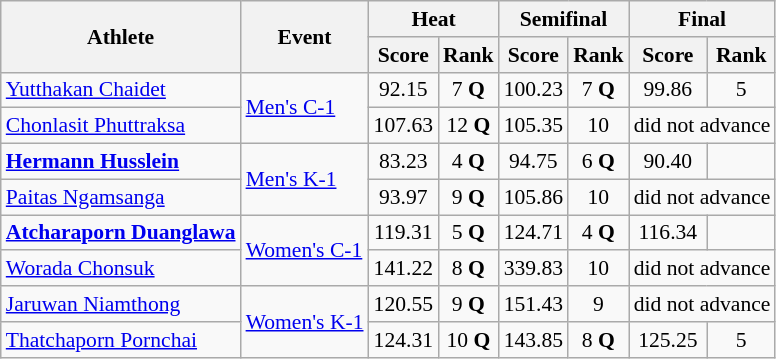<table class="wikitable" style="font-size:90%; text-align:center">
<tr>
<th rowspan="2">Athlete</th>
<th rowspan="2">Event</th>
<th colspan="2">Heat</th>
<th colspan="2">Semifinal</th>
<th colspan="2">Final</th>
</tr>
<tr>
<th>Score</th>
<th>Rank</th>
<th>Score</th>
<th>Rank</th>
<th>Score</th>
<th>Rank</th>
</tr>
<tr>
<td align="left"><a href='#'>Yutthakan Chaidet</a></td>
<td align="left" rowspan=2><a href='#'>Men's C-1</a></td>
<td>92.15</td>
<td>7 <strong>Q</strong></td>
<td>100.23</td>
<td>7 <strong>Q</strong></td>
<td>99.86</td>
<td>5</td>
</tr>
<tr>
<td align="left"><a href='#'>Chonlasit Phuttraksa</a></td>
<td>107.63</td>
<td>12 <strong>Q</strong></td>
<td>105.35</td>
<td>10</td>
<td colspan=2>did not advance</td>
</tr>
<tr>
<td align="left"><strong><a href='#'>Hermann Husslein</a> </strong></td>
<td align="left" rowspan=2><a href='#'>Men's K-1</a></td>
<td>83.23</td>
<td>4 <strong>Q</strong></td>
<td>94.75</td>
<td>6 <strong>Q</strong></td>
<td>90.40</td>
<td></td>
</tr>
<tr>
<td align="left"><a href='#'>Paitas Ngamsanga</a></td>
<td>93.97</td>
<td>9 <strong>Q</strong></td>
<td>105.86</td>
<td>10</td>
<td colspan=2>did not advance</td>
</tr>
<tr>
<td align="left"><strong><a href='#'>Atcharaporn Duanglawa</a></strong></td>
<td align="left" rowspan=2><a href='#'>Women's C-1</a></td>
<td>119.31</td>
<td>5 <strong>Q</strong></td>
<td>124.71</td>
<td>4 <strong>Q</strong></td>
<td>116.34</td>
<td></td>
</tr>
<tr>
<td align="left"><a href='#'>Worada Chonsuk</a></td>
<td>141.22</td>
<td>8 <strong>Q</strong></td>
<td>339.83</td>
<td>10</td>
<td colspan=2>did not advance</td>
</tr>
<tr>
<td align="left"><a href='#'>Jaruwan Niamthong</a></td>
<td align="left" rowspan=2><a href='#'>Women's K-1</a></td>
<td>120.55</td>
<td>9 <strong>Q</strong></td>
<td>151.43</td>
<td>9</td>
<td colspan=2>did not advance</td>
</tr>
<tr>
<td align="left"><a href='#'>Thatchaporn Pornchai</a></td>
<td>124.31</td>
<td>10 <strong>Q</strong></td>
<td>143.85</td>
<td>8 <strong>Q</strong></td>
<td>125.25</td>
<td>5</td>
</tr>
</table>
